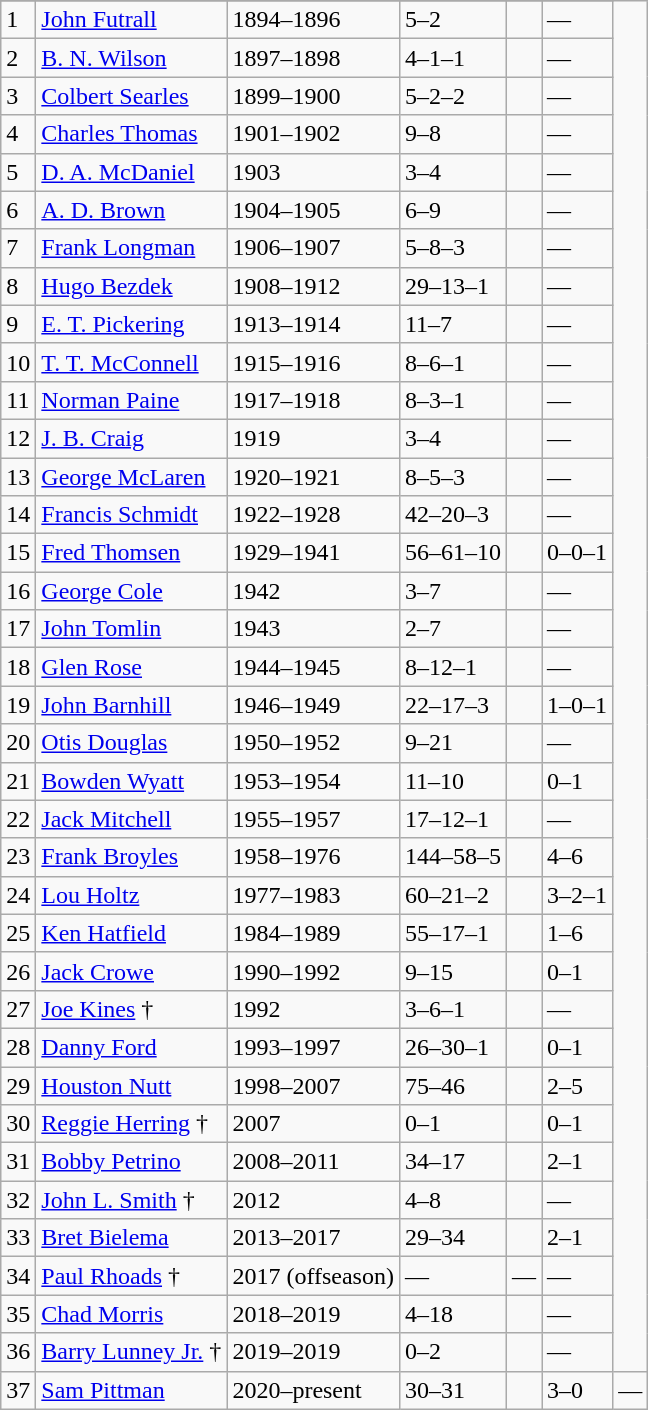<table class="wikitable">
<tr>
</tr>
<tr>
<td>1</td>
<td><a href='#'>John Futrall</a></td>
<td>1894–1896</td>
<td>5–2</td>
<td></td>
<td>—</td>
</tr>
<tr>
<td>2</td>
<td><a href='#'>B. N. Wilson</a></td>
<td>1897–1898</td>
<td>4–1–1</td>
<td></td>
<td>—</td>
</tr>
<tr>
<td>3</td>
<td><a href='#'>Colbert Searles</a></td>
<td>1899–1900</td>
<td>5–2–2</td>
<td></td>
<td>—</td>
</tr>
<tr>
<td>4</td>
<td><a href='#'>Charles Thomas</a></td>
<td>1901–1902</td>
<td>9–8</td>
<td></td>
<td>—</td>
</tr>
<tr>
<td>5</td>
<td><a href='#'>D. A. McDaniel</a></td>
<td>1903</td>
<td>3–4</td>
<td></td>
<td>—</td>
</tr>
<tr>
<td>6</td>
<td><a href='#'>A. D. Brown</a></td>
<td>1904–1905</td>
<td>6–9</td>
<td></td>
<td>—</td>
</tr>
<tr>
<td>7</td>
<td><a href='#'>Frank Longman</a></td>
<td>1906–1907</td>
<td>5–8–3</td>
<td></td>
<td>—</td>
</tr>
<tr>
<td>8</td>
<td><a href='#'>Hugo Bezdek</a></td>
<td>1908–1912</td>
<td>29–13–1</td>
<td></td>
<td>—</td>
</tr>
<tr>
<td>9</td>
<td><a href='#'>E. T. Pickering</a></td>
<td>1913–1914</td>
<td>11–7</td>
<td></td>
<td>—</td>
</tr>
<tr>
<td>10</td>
<td><a href='#'>T. T. McConnell</a></td>
<td>1915–1916</td>
<td>8–6–1</td>
<td></td>
<td>—</td>
</tr>
<tr>
<td>11</td>
<td><a href='#'>Norman Paine</a></td>
<td>1917–1918</td>
<td>8–3–1</td>
<td></td>
<td>—</td>
</tr>
<tr>
<td>12</td>
<td><a href='#'>J. B. Craig</a></td>
<td>1919</td>
<td>3–4</td>
<td></td>
<td>—</td>
</tr>
<tr>
<td>13</td>
<td><a href='#'>George McLaren</a></td>
<td>1920–1921</td>
<td>8–5–3</td>
<td></td>
<td>—</td>
</tr>
<tr>
<td>14</td>
<td><a href='#'>Francis Schmidt</a></td>
<td>1922–1928</td>
<td>42–20–3</td>
<td></td>
<td>—</td>
</tr>
<tr>
<td>15</td>
<td><a href='#'>Fred Thomsen</a></td>
<td>1929–1941</td>
<td>56–61–10</td>
<td></td>
<td>0–0–1</td>
</tr>
<tr>
<td>16</td>
<td><a href='#'>George Cole</a></td>
<td>1942</td>
<td>3–7</td>
<td></td>
<td>—</td>
</tr>
<tr>
<td>17</td>
<td><a href='#'>John Tomlin</a></td>
<td>1943</td>
<td>2–7</td>
<td></td>
<td>—</td>
</tr>
<tr>
<td>18</td>
<td><a href='#'>Glen Rose</a></td>
<td>1944–1945</td>
<td>8–12–1</td>
<td></td>
<td>—</td>
</tr>
<tr>
<td>19</td>
<td><a href='#'>John Barnhill</a></td>
<td>1946–1949</td>
<td>22–17–3</td>
<td></td>
<td>1–0–1</td>
</tr>
<tr>
<td>20</td>
<td><a href='#'>Otis Douglas</a></td>
<td>1950–1952</td>
<td>9–21</td>
<td></td>
<td>—</td>
</tr>
<tr>
<td>21</td>
<td><a href='#'>Bowden Wyatt</a></td>
<td>1953–1954</td>
<td>11–10</td>
<td></td>
<td>0–1</td>
</tr>
<tr>
<td>22</td>
<td><a href='#'>Jack Mitchell</a></td>
<td>1955–1957</td>
<td>17–12–1</td>
<td></td>
<td>—</td>
</tr>
<tr>
<td>23</td>
<td><a href='#'>Frank Broyles</a></td>
<td>1958–1976</td>
<td>144–58–5</td>
<td></td>
<td>4–6</td>
</tr>
<tr>
<td>24</td>
<td><a href='#'>Lou Holtz</a></td>
<td>1977–1983</td>
<td>60–21–2</td>
<td></td>
<td>3–2–1</td>
</tr>
<tr>
<td>25</td>
<td><a href='#'>Ken Hatfield</a></td>
<td>1984–1989</td>
<td>55–17–1</td>
<td></td>
<td>1–6</td>
</tr>
<tr>
<td>26</td>
<td><a href='#'>Jack Crowe</a></td>
<td>1990–1992</td>
<td>9–15</td>
<td></td>
<td>0–1</td>
</tr>
<tr>
<td>27</td>
<td><a href='#'>Joe Kines</a> †</td>
<td>1992</td>
<td>3–6–1</td>
<td></td>
<td>—</td>
</tr>
<tr>
<td>28</td>
<td><a href='#'>Danny Ford</a></td>
<td>1993–1997</td>
<td>26–30–1</td>
<td></td>
<td>0–1</td>
</tr>
<tr>
<td>29</td>
<td><a href='#'>Houston Nutt</a></td>
<td>1998–2007</td>
<td>75–46</td>
<td></td>
<td>2–5</td>
</tr>
<tr>
<td>30</td>
<td><a href='#'>Reggie Herring</a> †</td>
<td>2007</td>
<td>0–1</td>
<td></td>
<td>0–1</td>
</tr>
<tr>
<td>31</td>
<td><a href='#'>Bobby Petrino</a></td>
<td>2008–2011</td>
<td>34–17</td>
<td></td>
<td>2–1</td>
</tr>
<tr>
<td>32</td>
<td><a href='#'>John L. Smith</a> †</td>
<td>2012</td>
<td>4–8</td>
<td></td>
<td>—</td>
</tr>
<tr>
<td>33</td>
<td><a href='#'>Bret Bielema</a></td>
<td>2013–2017</td>
<td>29–34</td>
<td></td>
<td>2–1</td>
</tr>
<tr>
<td>34</td>
<td><a href='#'>Paul Rhoads</a> †  </td>
<td>2017 (offseason)</td>
<td>—</td>
<td>—</td>
<td>—</td>
</tr>
<tr>
<td>35</td>
<td><a href='#'>Chad Morris</a></td>
<td>2018–2019</td>
<td>4–18</td>
<td></td>
<td>—</td>
</tr>
<tr>
<td>36</td>
<td><a href='#'>Barry Lunney Jr.</a> †</td>
<td>2019–2019</td>
<td>0–2</td>
<td></td>
<td>—</td>
</tr>
<tr>
<td>37</td>
<td><a href='#'>Sam Pittman</a></td>
<td>2020–present</td>
<td>30–31</td>
<td></td>
<td>3–0</td>
<td>—</td>
</tr>
</table>
